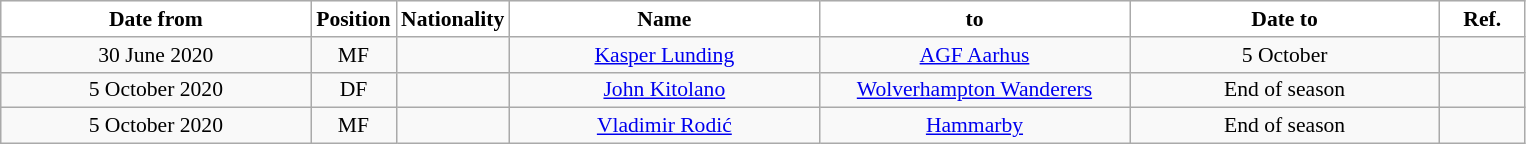<table class="wikitable" style="text-align:center; font-size:90%; ">
<tr>
<th style="background:#FFFFFF; color:black; width:200px;">Date from</th>
<th style="background:#FFFFFF; color:black; width:50px;">Position</th>
<th style="background:#FFFFFF; color:black; width:50px;">Nationality</th>
<th style="background:#FFFFFF; color:black; width:200px;">Name</th>
<th style="background:#FFFFFF; color:black; width:200px;">to</th>
<th style="background:#FFFFFF; color:black; width:200px;">Date to</th>
<th style="background:#FFFFFF; color:black; width:50px;">Ref.</th>
</tr>
<tr>
<td>30 June 2020</td>
<td>MF</td>
<td></td>
<td><a href='#'>Kasper Lunding</a></td>
<td><a href='#'>AGF Aarhus</a></td>
<td>5 October</td>
<td></td>
</tr>
<tr>
<td>5 October 2020</td>
<td>DF</td>
<td></td>
<td><a href='#'>John Kitolano</a></td>
<td><a href='#'>Wolverhampton Wanderers</a></td>
<td>End of season</td>
<td></td>
</tr>
<tr>
<td>5 October 2020</td>
<td>MF</td>
<td></td>
<td><a href='#'>Vladimir Rodić</a></td>
<td><a href='#'>Hammarby</a></td>
<td>End of season</td>
<td></td>
</tr>
</table>
